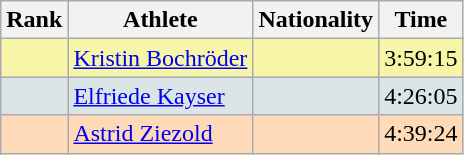<table class="wikitable sortable">
<tr>
<th>Rank</th>
<th>Athlete</th>
<th>Nationality</th>
<th>Time</th>
</tr>
<tr bgcolor="#F7F6A8">
<td align=center></td>
<td><a href='#'>Kristin Bochröder</a></td>
<td></td>
<td>3:59:15</td>
</tr>
<tr bgcolor="#DCE5E5">
<td align=center></td>
<td><a href='#'>Elfriede Kayser</a></td>
<td></td>
<td>4:26:05</td>
</tr>
<tr bgcolor="#FFDAB9">
<td align=center></td>
<td><a href='#'>Astrid Ziezold</a></td>
<td></td>
<td>4:39:24</td>
</tr>
</table>
